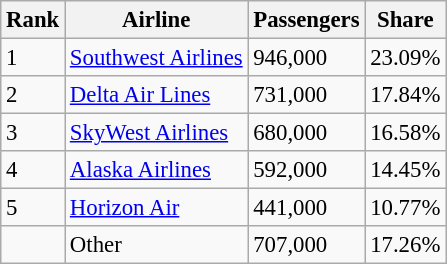<table class="wikitable sortable" style="font-size: 95%">
<tr>
<th>Rank</th>
<th>Airline</th>
<th>Passengers</th>
<th>Share</th>
</tr>
<tr>
<td>1</td>
<td><a href='#'>Southwest Airlines</a></td>
<td>946,000</td>
<td>23.09%</td>
</tr>
<tr>
<td>2</td>
<td><a href='#'>Delta Air Lines</a></td>
<td>731,000</td>
<td>17.84%</td>
</tr>
<tr>
<td>3</td>
<td><a href='#'>SkyWest Airlines</a></td>
<td>680,000</td>
<td>16.58%</td>
</tr>
<tr>
<td>4</td>
<td><a href='#'>Alaska Airlines</a></td>
<td>592,000</td>
<td>14.45%</td>
</tr>
<tr>
<td>5</td>
<td><a href='#'>Horizon Air</a></td>
<td>441,000</td>
<td>10.77%</td>
</tr>
<tr>
<td></td>
<td>Other</td>
<td>707,000</td>
<td>17.26%</td>
</tr>
</table>
